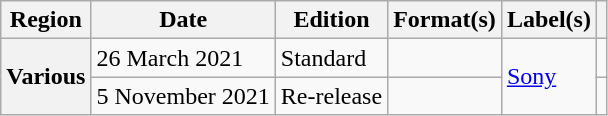<table class="wikitable plainrowheaders">
<tr>
<th scope="col">Region</th>
<th scope="col">Date</th>
<th scope="col">Edition</th>
<th scope="col">Format(s)</th>
<th scope="col">Label(s)</th>
<th scope="col"></th>
</tr>
<tr>
<th scope="row" rowspan="2">Various</th>
<td>26 March 2021</td>
<td>Standard</td>
<td></td>
<td rowspan="2"><a href='#'>Sony</a></td>
<td align="center"></td>
</tr>
<tr>
<td>5 November 2021</td>
<td>Re-release</td>
<td></td>
<td align="center"></td>
</tr>
</table>
